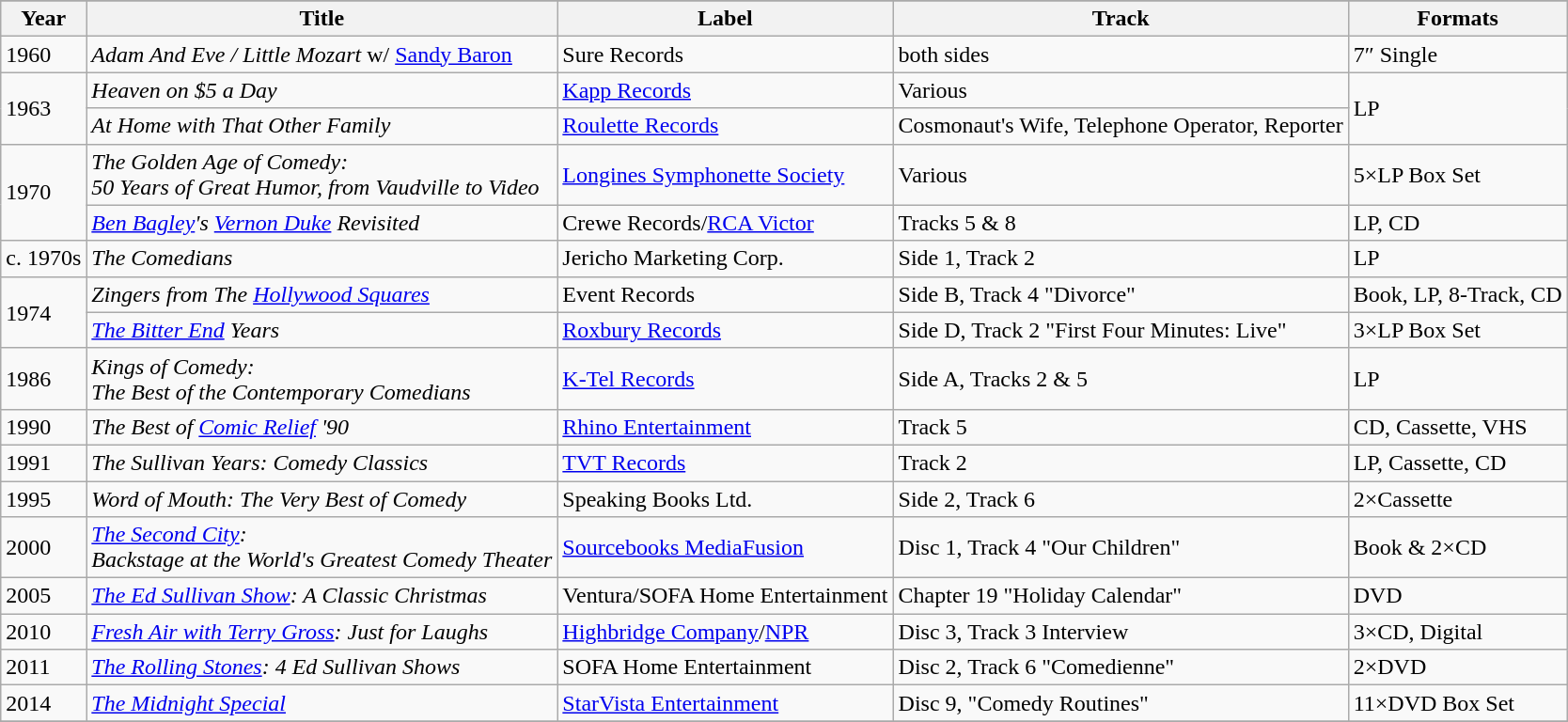<table class="wikitable sortable">
<tr>
</tr>
<tr>
<th>Year</th>
<th>Title</th>
<th>Label</th>
<th>Track</th>
<th>Formats</th>
</tr>
<tr>
<td>1960</td>
<td><em>Adam And Eve / Little Mozart</em> w/ <a href='#'>Sandy Baron</a></td>
<td>Sure Records</td>
<td>both sides</td>
<td>7″ Single</td>
</tr>
<tr>
<td rowspan="2">1963</td>
<td><em>Heaven on $5 a Day</em></td>
<td><a href='#'>Kapp Records</a></td>
<td>Various</td>
<td rowspan="2">LP</td>
</tr>
<tr>
<td><em>At Home with That Other Family</em></td>
<td><a href='#'>Roulette Records</a></td>
<td>Cosmonaut's Wife, Telephone Operator, Reporter</td>
</tr>
<tr>
<td rowspan="2">1970</td>
<td><em>The Golden Age of Comedy: <br> 50 Years of Great Humor, from Vaudville to Video</em></td>
<td><a href='#'>Longines Symphonette Society</a></td>
<td>Various</td>
<td>5×LP Box Set</td>
</tr>
<tr>
<td><em><a href='#'>Ben Bagley</a>'s <a href='#'>Vernon Duke</a> Revisited</em></td>
<td>Crewe Records/<a href='#'>RCA Victor</a></td>
<td>Tracks 5 & 8</td>
<td>LP, CD</td>
</tr>
<tr>
<td>c. 1970s</td>
<td><em>The Comedians</em></td>
<td>Jericho Marketing Corp.</td>
<td>Side 1, Track 2</td>
<td>LP</td>
</tr>
<tr>
<td rowspan="2">1974</td>
<td><em>Zingers from The <a href='#'>Hollywood Squares</a></em></td>
<td>Event Records</td>
<td>Side B, Track 4 "Divorce"</td>
<td>Book, LP, 8-Track, CD</td>
</tr>
<tr>
<td><em><a href='#'>The Bitter End</a> Years</em></td>
<td><a href='#'>Roxbury Records</a></td>
<td>Side D, Track 2 "First Four Minutes: Live"</td>
<td>3×LP Box Set</td>
</tr>
<tr>
<td>1986</td>
<td><em>Kings of Comedy: <br> The Best of the Contemporary Comedians</em></td>
<td><a href='#'>K-Tel Records</a></td>
<td>Side A, Tracks 2 & 5</td>
<td>LP</td>
</tr>
<tr>
<td>1990</td>
<td><em>The Best of <a href='#'>Comic Relief</a> '90</em></td>
<td><a href='#'>Rhino Entertainment</a></td>
<td>Track 5</td>
<td>CD, Cassette, VHS</td>
</tr>
<tr>
<td>1991</td>
<td><em>The Sullivan Years: Comedy Classics</em></td>
<td><a href='#'>TVT Records</a></td>
<td>Track 2</td>
<td>LP, Cassette, CD</td>
</tr>
<tr>
<td>1995</td>
<td><em>Word of Mouth: The Very Best of Comedy</em></td>
<td>Speaking Books Ltd.</td>
<td>Side 2, Track 6</td>
<td>2×Cassette</td>
</tr>
<tr>
<td>2000</td>
<td><em><a href='#'>The Second City</a>: <br> Backstage at the World's Greatest Comedy Theater</em></td>
<td><a href='#'>Sourcebooks MediaFusion</a></td>
<td>Disc 1, Track 4 "Our Children"</td>
<td>Book & 2×CD</td>
</tr>
<tr>
<td>2005</td>
<td><em><a href='#'>The Ed Sullivan Show</a>: A Classic Christmas</em></td>
<td>Ventura/SOFA Home Entertainment</td>
<td>Chapter 19 "Holiday Calendar"</td>
<td>DVD</td>
</tr>
<tr>
<td>2010</td>
<td><em><a href='#'>Fresh Air with Terry Gross</a>: Just for Laughs</em></td>
<td><a href='#'>Highbridge Company</a>/<a href='#'>NPR</a></td>
<td>Disc 3, Track 3 Interview</td>
<td>3×CD, Digital</td>
</tr>
<tr>
<td>2011</td>
<td><em><a href='#'>The Rolling Stones</a>: 4 Ed Sullivan Shows</em></td>
<td>SOFA Home Entertainment</td>
<td>Disc 2, Track 6 "Comedienne"</td>
<td>2×DVD</td>
</tr>
<tr>
<td>2014</td>
<td><em><a href='#'>The Midnight Special</a></em></td>
<td><a href='#'>StarVista Entertainment</a></td>
<td>Disc 9, "Comedy Routines"</td>
<td>11×DVD Box Set</td>
</tr>
<tr>
</tr>
</table>
